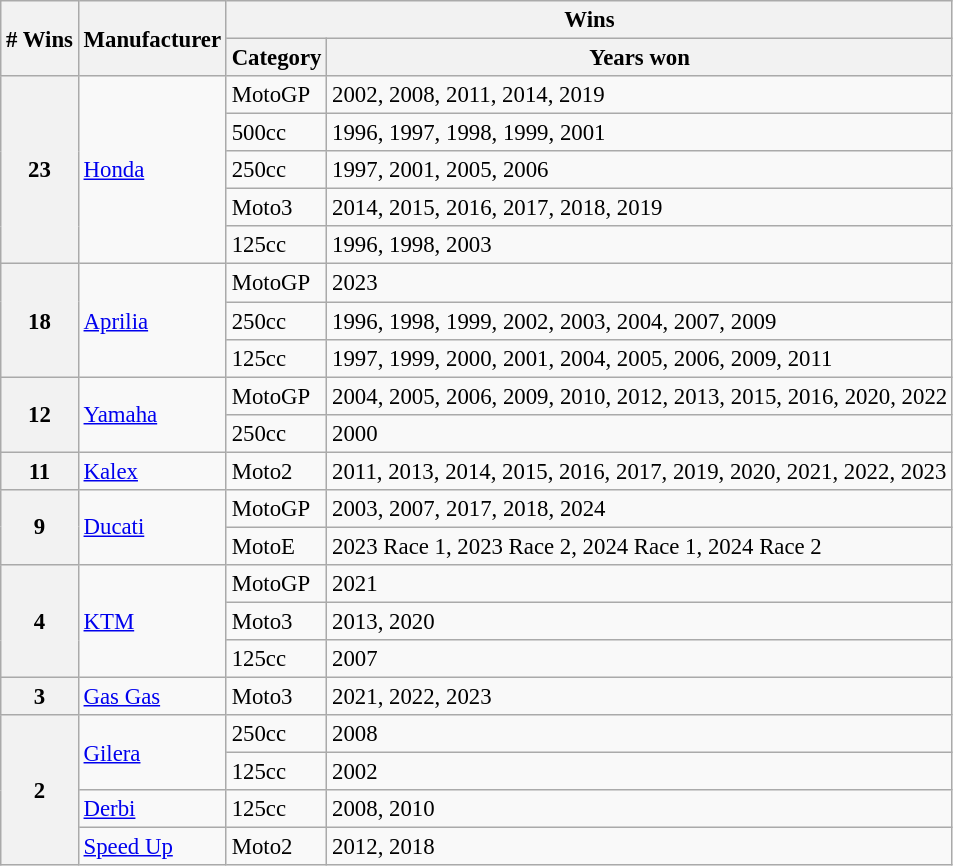<table class="wikitable" style="font-size: 95%;">
<tr>
<th rowspan=2># Wins</th>
<th rowspan=2>Manufacturer</th>
<th colspan=2>Wins</th>
</tr>
<tr>
<th>Category</th>
<th>Years won</th>
</tr>
<tr>
<th rowspan=5>23</th>
<td rowspan=5> <a href='#'>Honda</a></td>
<td>MotoGP</td>
<td>2002, 2008, 2011, 2014, 2019</td>
</tr>
<tr>
<td>500cc</td>
<td>1996, 1997, 1998, 1999, 2001</td>
</tr>
<tr>
<td>250cc</td>
<td>1997, 2001, 2005, 2006</td>
</tr>
<tr>
<td>Moto3</td>
<td>2014, 2015, 2016, 2017, 2018, 2019</td>
</tr>
<tr>
<td>125cc</td>
<td>1996, 1998, 2003</td>
</tr>
<tr>
<th rowspan=3>18</th>
<td rowspan=3> <a href='#'>Aprilia</a></td>
<td>MotoGP</td>
<td>2023</td>
</tr>
<tr>
<td>250cc</td>
<td>1996, 1998, 1999, 2002, 2003, 2004, 2007, 2009</td>
</tr>
<tr>
<td>125cc</td>
<td>1997, 1999, 2000, 2001, 2004, 2005, 2006, 2009, 2011</td>
</tr>
<tr>
<th rowspan=2>12</th>
<td rowspan=2> <a href='#'>Yamaha</a></td>
<td>MotoGP</td>
<td>2004, 2005, 2006, 2009, 2010, 2012, 2013, 2015, 2016, 2020, 2022</td>
</tr>
<tr>
<td>250cc</td>
<td>2000</td>
</tr>
<tr>
<th>11</th>
<td> <a href='#'>Kalex</a></td>
<td>Moto2</td>
<td>2011, 2013, 2014, 2015, 2016, 2017, 2019, 2020, 2021, 2022, 2023</td>
</tr>
<tr>
<th rowspan=2>9</th>
<td rowspan=2> <a href='#'>Ducati</a></td>
<td>MotoGP</td>
<td>2003, 2007, 2017, 2018, 2024</td>
</tr>
<tr>
<td>MotoE</td>
<td>2023 Race 1, 2023 Race 2, 2024 Race 1, 2024 Race 2</td>
</tr>
<tr>
<th rowspan=3>4</th>
<td rowspan=3> <a href='#'>KTM</a></td>
<td>MotoGP</td>
<td>2021</td>
</tr>
<tr>
<td>Moto3</td>
<td>2013, 2020</td>
</tr>
<tr>
<td>125cc</td>
<td>2007</td>
</tr>
<tr>
<th>3</th>
<td> <a href='#'>Gas Gas</a></td>
<td>Moto3</td>
<td>2021, 2022, 2023</td>
</tr>
<tr>
<th rowspan=4>2</th>
<td rowspan=2> <a href='#'>Gilera</a></td>
<td>250cc</td>
<td>2008</td>
</tr>
<tr>
<td>125cc</td>
<td>2002</td>
</tr>
<tr>
<td> <a href='#'>Derbi</a></td>
<td>125cc</td>
<td>2008, 2010</td>
</tr>
<tr>
<td> <a href='#'>Speed Up</a></td>
<td>Moto2</td>
<td>2012, 2018</td>
</tr>
</table>
